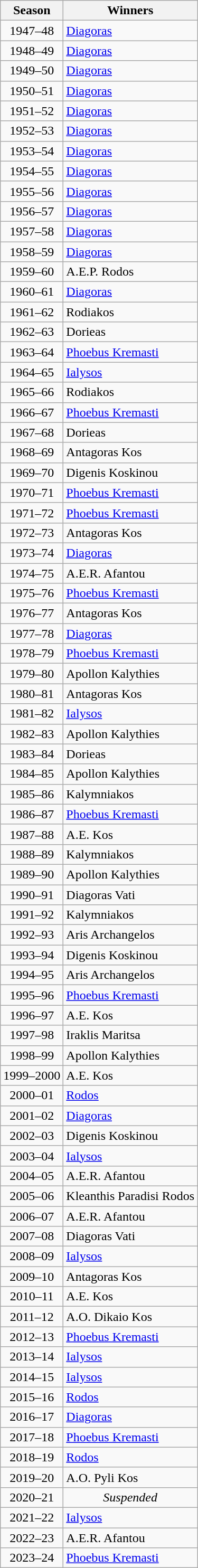<table class="wikitable">
<tr>
<th>Season</th>
<th>Winners</th>
</tr>
<tr>
<td align="center">1947–48</td>
<td><a href='#'>Diagoras</a></td>
</tr>
<tr>
<td align="center">1948–49</td>
<td><a href='#'>Diagoras</a></td>
</tr>
<tr>
<td align="center">1949–50</td>
<td><a href='#'>Diagoras</a></td>
</tr>
<tr>
<td align="center">1950–51</td>
<td><a href='#'>Diagoras</a></td>
</tr>
<tr>
<td align="center">1951–52</td>
<td><a href='#'>Diagoras</a></td>
</tr>
<tr>
<td align="center">1952–53</td>
<td><a href='#'>Diagoras</a></td>
</tr>
<tr>
<td align="center">1953–54</td>
<td><a href='#'>Diagoras</a></td>
</tr>
<tr>
<td align="center">1954–55</td>
<td><a href='#'>Diagoras</a></td>
</tr>
<tr>
<td align="center">1955–56</td>
<td><a href='#'>Diagoras</a></td>
</tr>
<tr>
<td align="center">1956–57</td>
<td><a href='#'>Diagoras</a></td>
</tr>
<tr>
<td align="center">1957–58</td>
<td><a href='#'>Diagoras</a></td>
</tr>
<tr>
<td align="center">1958–59</td>
<td><a href='#'>Diagoras</a></td>
</tr>
<tr>
<td align="center">1959–60</td>
<td>A.E.P. Rodos</td>
</tr>
<tr>
<td align="center">1960–61</td>
<td><a href='#'>Diagoras</a></td>
</tr>
<tr>
<td align="center">1961–62</td>
<td>Rodiakos</td>
</tr>
<tr>
<td align="center">1962–63</td>
<td>Dorieas</td>
</tr>
<tr>
<td align="center">1963–64</td>
<td><a href='#'>Phoebus Kremasti</a></td>
</tr>
<tr>
<td align="center">1964–65</td>
<td><a href='#'>Ialysos</a></td>
</tr>
<tr>
<td align="center">1965–66</td>
<td>Rodiakos</td>
</tr>
<tr>
<td align="center">1966–67</td>
<td><a href='#'>Phoebus Kremasti</a></td>
</tr>
<tr>
<td align="center">1967–68</td>
<td>Dorieas</td>
</tr>
<tr>
<td align="center">1968–69</td>
<td>Antagoras Kos</td>
</tr>
<tr>
<td align="center">1969–70</td>
<td>Digenis Koskinou</td>
</tr>
<tr>
<td align="center">1970–71</td>
<td><a href='#'>Phoebus Kremasti</a></td>
</tr>
<tr>
<td align="center">1971–72</td>
<td><a href='#'>Phoebus Kremasti</a></td>
</tr>
<tr>
<td align="center">1972–73</td>
<td>Antagoras Kos</td>
</tr>
<tr>
<td align="center">1973–74</td>
<td><a href='#'>Diagoras</a></td>
</tr>
<tr>
<td align="center">1974–75</td>
<td>A.E.R. Afantou</td>
</tr>
<tr>
<td align="center">1975–76</td>
<td><a href='#'>Phoebus Kremasti</a></td>
</tr>
<tr>
<td align="center">1976–77</td>
<td>Antagoras Kos</td>
</tr>
<tr>
<td align="center">1977–78</td>
<td><a href='#'>Diagoras</a></td>
</tr>
<tr>
<td align="center">1978–79</td>
<td><a href='#'>Phoebus Kremasti</a></td>
</tr>
<tr>
<td align="center">1979–80</td>
<td>Apollon Kalythies</td>
</tr>
<tr>
<td align="center">1980–81</td>
<td>Antagoras Kos</td>
</tr>
<tr>
<td align="center">1981–82</td>
<td><a href='#'>Ialysos</a></td>
</tr>
<tr>
<td align="center">1982–83</td>
<td>Apollon Kalythies</td>
</tr>
<tr>
<td align="center">1983–84</td>
<td>Dorieas</td>
</tr>
<tr>
<td align="center">1984–85</td>
<td>Apollon Kalythies</td>
</tr>
<tr>
<td align="center">1985–86</td>
<td>Kalymniakos</td>
</tr>
<tr>
<td align="center">1986–87</td>
<td><a href='#'>Phoebus Kremasti</a></td>
</tr>
<tr>
<td align="center">1987–88</td>
<td>A.E. Kos</td>
</tr>
<tr>
<td align="center">1988–89</td>
<td>Kalymniakos</td>
</tr>
<tr>
<td align="center">1989–90</td>
<td>Apollon Kalythies</td>
</tr>
<tr>
<td align="center">1990–91</td>
<td>Diagoras Vati</td>
</tr>
<tr>
<td align="center">1991–92</td>
<td>Kalymniakos</td>
</tr>
<tr>
<td align="center">1992–93</td>
<td>Aris Archangelos</td>
</tr>
<tr>
<td align="center">1993–94</td>
<td>Digenis Koskinou</td>
</tr>
<tr>
<td align="center">1994–95</td>
<td>Aris Archangelos</td>
</tr>
<tr>
<td align="center">1995–96</td>
<td><a href='#'>Phoebus Kremasti</a></td>
</tr>
<tr>
<td align="center">1996–97</td>
<td>A.E. Kos</td>
</tr>
<tr>
<td align="center">1997–98</td>
<td>Iraklis Maritsa</td>
</tr>
<tr>
<td align="center">1998–99</td>
<td>Apollon Kalythies</td>
</tr>
<tr>
<td align="center">1999–2000</td>
<td>A.E. Kos</td>
</tr>
<tr>
<td align="center">2000–01</td>
<td><a href='#'>Rodos</a></td>
</tr>
<tr>
<td align="center">2001–02</td>
<td><a href='#'>Diagoras</a></td>
</tr>
<tr>
<td align="center">2002–03</td>
<td>Digenis Koskinou</td>
</tr>
<tr>
<td align="center">2003–04</td>
<td><a href='#'>Ialysos</a></td>
</tr>
<tr>
<td align="center">2004–05</td>
<td>A.E.R. Afantou</td>
</tr>
<tr>
<td align="center">2005–06</td>
<td>Kleanthis Paradisi Rodos</td>
</tr>
<tr>
<td align="center">2006–07</td>
<td>A.E.R. Afantou</td>
</tr>
<tr>
<td align="center">2007–08</td>
<td>Diagoras Vati</td>
</tr>
<tr>
<td align="center">2008–09</td>
<td><a href='#'>Ialysos</a></td>
</tr>
<tr>
<td align="center">2009–10</td>
<td>Antagoras Kos</td>
</tr>
<tr>
<td align="center">2010–11</td>
<td>A.E. Kos</td>
</tr>
<tr>
<td align="center">2011–12</td>
<td>A.O. Dikaio Kos</td>
</tr>
<tr>
<td align="center">2012–13</td>
<td><a href='#'>Phoebus Kremasti</a></td>
</tr>
<tr>
<td align="center">2013–14</td>
<td><a href='#'>Ialysos</a></td>
</tr>
<tr>
<td align="center">2014–15</td>
<td><a href='#'>Ialysos</a></td>
</tr>
<tr>
<td align="center">2015–16</td>
<td><a href='#'>Rodos</a></td>
</tr>
<tr>
<td align="center">2016–17</td>
<td><a href='#'>Diagoras</a></td>
</tr>
<tr>
<td align="center">2017–18</td>
<td><a href='#'>Phoebus Kremasti</a></td>
</tr>
<tr>
<td align="center">2018–19</td>
<td><a href='#'>Rodos</a></td>
</tr>
<tr>
<td align="center">2019–20</td>
<td>A.O. Pyli Kos</td>
</tr>
<tr>
<td align="center">2020–21</td>
<td align="center"><em>Suspended</em></td>
</tr>
<tr>
<td align="center">2021–22</td>
<td><a href='#'>Ialysos</a></td>
</tr>
<tr>
<td align="center">2022–23</td>
<td>A.E.R. Afantou</td>
</tr>
<tr>
<td align="center">2023–24</td>
<td><a href='#'>Phoebus Kremasti</a></td>
</tr>
</table>
